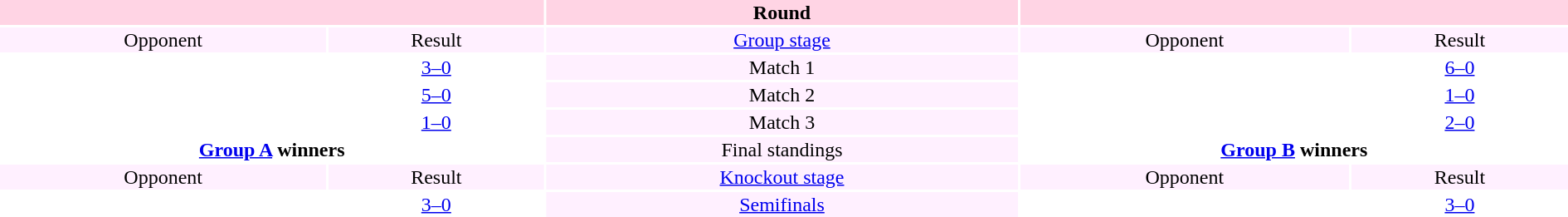<table style="width:100%; text-align:center;">
<tr style="vertical-align:top; background:#FFD4E4;">
<th colspan=2 style="width:1*"></th>
<th>Round</th>
<th colspan=2 style="width:1*"></th>
</tr>
<tr style="vertical-align:top; background:#fff0ff">
<td>Opponent</td>
<td>Result</td>
<td><a href='#'>Group stage</a></td>
<td>Opponent</td>
<td>Result</td>
</tr>
<tr>
<td align=left></td>
<td><a href='#'>3–0</a></td>
<td style="background:#fff0ff;">Match 1</td>
<td align=left></td>
<td><a href='#'>6–0</a></td>
</tr>
<tr>
<td align=left></td>
<td><a href='#'>5–0</a></td>
<td style="background:#fff0ff;">Match 2</td>
<td align=left></td>
<td><a href='#'>1–0</a></td>
</tr>
<tr>
<td align=left></td>
<td><a href='#'>1–0</a></td>
<td style="background:#fff0ff;">Match 3</td>
<td align=left></td>
<td><a href='#'>2–0</a></td>
</tr>
<tr>
<td colspan="2" style="text-align:center;"><strong><a href='#'>Group A</a> winners</strong><br><div></div></td>
<td style="background:#fff0ff;">Final standings</td>
<td colspan="2" style="text-align:center;"><strong><a href='#'>Group B</a> winners</strong><br><div></div></td>
</tr>
<tr style="vertical-align:top; background:#fff0ff;">
<td>Opponent</td>
<td>Result</td>
<td><a href='#'>Knockout stage</a></td>
<td>Opponent</td>
<td>Result</td>
</tr>
<tr>
<td align=left></td>
<td><a href='#'>3–0</a></td>
<td style="background:#fff0ff;"><a href='#'>Semifinals</a></td>
<td align=left></td>
<td><a href='#'>3–0</a></td>
</tr>
</table>
